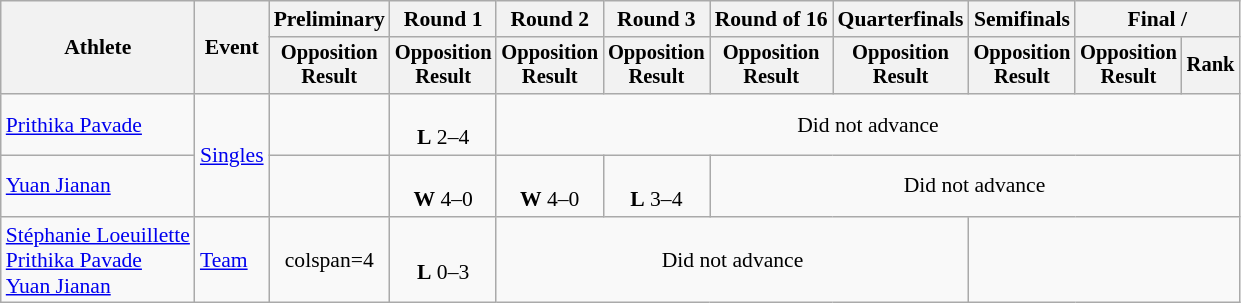<table class="wikitable" style="font-size:90%;">
<tr>
<th rowspan=2>Athlete</th>
<th rowspan=2>Event</th>
<th>Preliminary</th>
<th>Round 1</th>
<th>Round 2</th>
<th>Round 3</th>
<th>Round of 16</th>
<th>Quarterfinals</th>
<th>Semifinals</th>
<th colspan=2>Final / </th>
</tr>
<tr style="font-size:95%">
<th>Opposition<br>Result</th>
<th>Opposition<br>Result</th>
<th>Opposition<br>Result</th>
<th>Opposition<br>Result</th>
<th>Opposition<br>Result</th>
<th>Opposition<br>Result</th>
<th>Opposition<br>Result</th>
<th>Opposition<br>Result</th>
<th>Rank</th>
</tr>
<tr align=center>
<td align=left><a href='#'>Prithika Pavade</a></td>
<td align=left rowspan=2><a href='#'>Singles</a></td>
<td></td>
<td><br><strong>L</strong> 2–4</td>
<td colspan=7>Did not advance</td>
</tr>
<tr align=center>
<td align=left><a href='#'>Yuan Jianan</a></td>
<td></td>
<td><br><strong>W</strong> 4–0</td>
<td><br><strong>W</strong> 4–0</td>
<td><br><strong>L</strong> 3–4</td>
<td colspan=5>Did not advance</td>
</tr>
<tr align=center>
<td align=left><a href='#'>Stéphanie Loeuillette</a><br><a href='#'>Prithika Pavade</a><br><a href='#'>Yuan Jianan</a></td>
<td align=left><a href='#'>Team</a></td>
<td>colspan=4 </td>
<td><br><strong>L</strong> 0–3</td>
<td colspan=4>Did not advance</td>
</tr>
</table>
